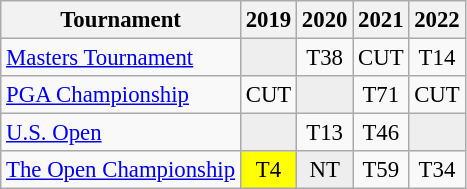<table class="wikitable" style="font-size:95%;text-align:center;">
<tr>
<th>Tournament</th>
<th>2019</th>
<th>2020</th>
<th>2021</th>
<th>2022</th>
</tr>
<tr>
<td align=left><a href='#'>Masters Tournament</a></td>
<td style="background:#eeeeee;"></td>
<td>T38</td>
<td>CUT</td>
<td>T14</td>
</tr>
<tr>
<td align=left><a href='#'>PGA Championship</a></td>
<td>CUT</td>
<td style="background:#eeeeee;"></td>
<td>T71</td>
<td>CUT</td>
</tr>
<tr>
<td align=left><a href='#'>U.S. Open</a></td>
<td style="background:#eeeeee;"></td>
<td>T13</td>
<td>T46</td>
<td style="background:#eeeeee;"></td>
</tr>
<tr>
<td align=left><a href='#'>The Open Championship</a></td>
<td style="background:yellow;">T4</td>
<td style="background:#eeeeee;">NT</td>
<td>T59</td>
<td>T34</td>
</tr>
</table>
